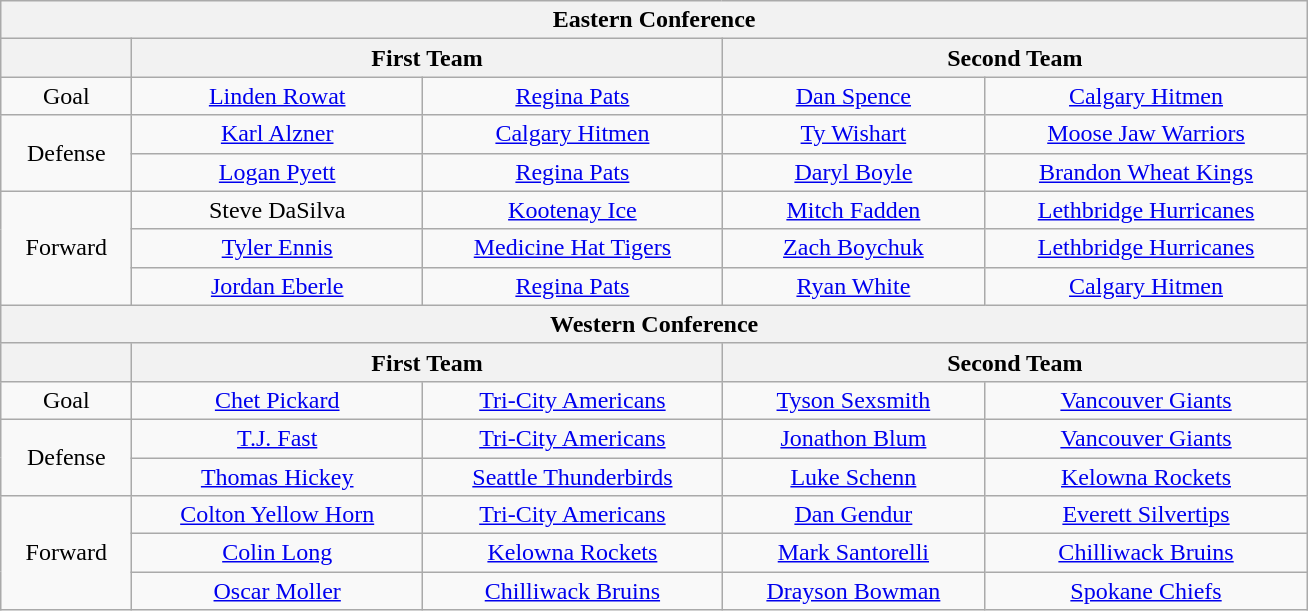<table class="wikitable" style="text-align:center;" width="69%">
<tr>
<th colspan="5">Eastern Conference</th>
</tr>
<tr>
<th></th>
<th colspan="2">First Team</th>
<th colspan="2">Second Team</th>
</tr>
<tr>
<td>Goal</td>
<td><a href='#'>Linden Rowat</a></td>
<td><a href='#'>Regina Pats</a></td>
<td><a href='#'>Dan Spence</a></td>
<td><a href='#'>Calgary Hitmen</a></td>
</tr>
<tr>
<td rowspan="2">Defense</td>
<td><a href='#'>Karl Alzner</a></td>
<td><a href='#'>Calgary Hitmen</a></td>
<td><a href='#'>Ty Wishart</a></td>
<td><a href='#'>Moose Jaw Warriors</a></td>
</tr>
<tr>
<td><a href='#'>Logan Pyett</a></td>
<td><a href='#'>Regina Pats</a></td>
<td><a href='#'>Daryl Boyle</a></td>
<td><a href='#'>Brandon Wheat Kings</a></td>
</tr>
<tr>
<td rowspan="3">Forward</td>
<td>Steve DaSilva</td>
<td><a href='#'>Kootenay Ice</a></td>
<td><a href='#'>Mitch Fadden</a></td>
<td><a href='#'>Lethbridge Hurricanes</a></td>
</tr>
<tr>
<td><a href='#'>Tyler Ennis</a></td>
<td><a href='#'>Medicine Hat Tigers</a></td>
<td><a href='#'>Zach Boychuk</a></td>
<td><a href='#'>Lethbridge Hurricanes</a></td>
</tr>
<tr>
<td><a href='#'>Jordan Eberle</a></td>
<td><a href='#'>Regina Pats</a></td>
<td><a href='#'>Ryan White</a></td>
<td><a href='#'>Calgary Hitmen</a></td>
</tr>
<tr>
<th colspan="5">Western Conference</th>
</tr>
<tr>
<th></th>
<th colspan="2">First Team</th>
<th colspan="2">Second Team</th>
</tr>
<tr>
<td>Goal</td>
<td><a href='#'>Chet Pickard</a></td>
<td><a href='#'>Tri-City Americans</a></td>
<td><a href='#'>Tyson Sexsmith</a></td>
<td><a href='#'>Vancouver Giants</a></td>
</tr>
<tr>
<td rowspan="2">Defense</td>
<td><a href='#'>T.J. Fast</a></td>
<td><a href='#'>Tri-City Americans</a></td>
<td><a href='#'>Jonathon Blum</a></td>
<td><a href='#'>Vancouver Giants</a></td>
</tr>
<tr>
<td><a href='#'>Thomas Hickey</a></td>
<td><a href='#'>Seattle Thunderbirds</a></td>
<td><a href='#'>Luke Schenn</a></td>
<td><a href='#'>Kelowna Rockets</a></td>
</tr>
<tr>
<td rowspan="3">Forward</td>
<td><a href='#'>Colton Yellow Horn</a></td>
<td><a href='#'>Tri-City Americans</a></td>
<td><a href='#'>Dan Gendur</a></td>
<td><a href='#'>Everett Silvertips</a></td>
</tr>
<tr>
<td><a href='#'>Colin Long</a></td>
<td><a href='#'>Kelowna Rockets</a></td>
<td><a href='#'>Mark Santorelli</a></td>
<td><a href='#'>Chilliwack Bruins</a></td>
</tr>
<tr>
<td><a href='#'>Oscar Moller</a></td>
<td><a href='#'>Chilliwack Bruins</a></td>
<td><a href='#'>Drayson Bowman</a></td>
<td><a href='#'>Spokane Chiefs</a></td>
</tr>
</table>
